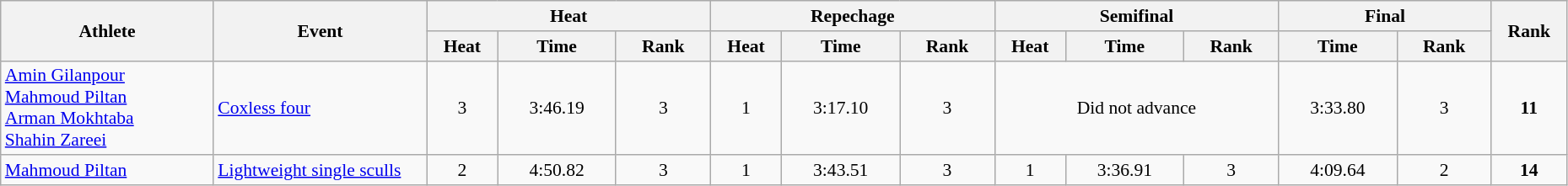<table class="wikitable" width="98%" style="text-align:center; font-size:90%">
<tr>
<th rowspan="2" width="9%">Athlete</th>
<th rowspan="2" width="9%">Event</th>
<th colspan="3" width="12%">Heat</th>
<th colspan="3" width="12%">Repechage</th>
<th colspan="3" width="12%">Semifinal</th>
<th colspan="2" width="9%">Final</th>
<th rowspan="2" width="3%">Rank</th>
</tr>
<tr>
<th width="3%">Heat</th>
<th width="5%">Time</th>
<th>Rank</th>
<th width="3%">Heat</th>
<th width="5%">Time</th>
<th>Rank</th>
<th width="3%">Heat</th>
<th width="5%">Time</th>
<th>Rank</th>
<th width="5%">Time</th>
<th>Rank</th>
</tr>
<tr>
<td align="left"><a href='#'>Amin Gilanpour</a><br><a href='#'>Mahmoud Piltan</a><br><a href='#'>Arman Mokhtaba</a><br><a href='#'>Shahin Zareei</a></td>
<td align="left"><a href='#'>Coxless four</a></td>
<td>3</td>
<td>3:46.19</td>
<td>3</td>
<td>1</td>
<td>3:17.10</td>
<td>3 <strong></strong></td>
<td colspan=3>Did not advance</td>
<td>3:33.80</td>
<td>3</td>
<td><strong>11</strong></td>
</tr>
<tr>
<td align="left"><a href='#'>Mahmoud Piltan</a></td>
<td align="left"><a href='#'>Lightweight single sculls</a></td>
<td>2</td>
<td>4:50.82</td>
<td>3</td>
<td>1</td>
<td>3:43.51</td>
<td>3 <strong></strong></td>
<td>1</td>
<td>3:36.91</td>
<td>3 <strong></strong></td>
<td>4:09.64</td>
<td>2</td>
<td><strong>14</strong></td>
</tr>
</table>
